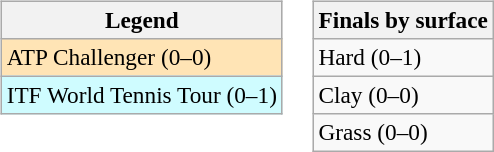<table>
<tr valign=top>
<td><br><table class=wikitable style=font-size:97%>
<tr>
<th>Legend</th>
</tr>
<tr bgcolor=moccasin>
<td>ATP Challenger (0–0)</td>
</tr>
<tr bgcolor=cffcff>
<td>ITF World Tennis Tour (0–1)</td>
</tr>
</table>
</td>
<td><br><table class=wikitable style=font-size:97%>
<tr>
<th>Finals by surface</th>
</tr>
<tr>
<td>Hard (0–1)</td>
</tr>
<tr>
<td>Clay (0–0)</td>
</tr>
<tr>
<td>Grass (0–0)</td>
</tr>
</table>
</td>
</tr>
</table>
